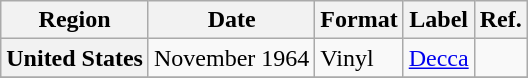<table class="wikitable plainrowheaders">
<tr>
<th scope="col">Region</th>
<th scope="col">Date</th>
<th scope="col">Format</th>
<th scope="col">Label</th>
<th scope="col">Ref.</th>
</tr>
<tr>
<th scope="row">United States</th>
<td>November 1964</td>
<td>Vinyl</td>
<td><a href='#'>Decca</a></td>
<td></td>
</tr>
<tr>
</tr>
</table>
